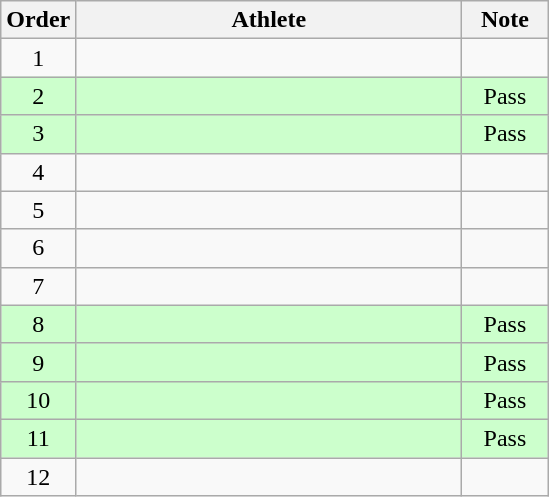<table class=wikitable style="text-align:center">
<tr>
<th width=40>Order</th>
<th width=250>Athlete</th>
<th width=50>Note</th>
</tr>
<tr>
<td>1</td>
<td align=left></td>
<td></td>
</tr>
<tr bgcolor="ccffcc">
<td>2</td>
<td align=left></td>
<td>Pass</td>
</tr>
<tr bgcolor="ccffcc">
<td>3</td>
<td align=left></td>
<td>Pass</td>
</tr>
<tr>
<td>4</td>
<td align=left></td>
<td></td>
</tr>
<tr>
<td>5</td>
<td align=left></td>
<td></td>
</tr>
<tr>
<td>6</td>
<td align=left></td>
<td></td>
</tr>
<tr>
<td>7</td>
<td align=left></td>
<td></td>
</tr>
<tr bgcolor="ccffcc">
<td>8</td>
<td align=left></td>
<td>Pass</td>
</tr>
<tr bgcolor="ccffcc">
<td>9</td>
<td align=left></td>
<td>Pass</td>
</tr>
<tr bgcolor="ccffcc">
<td>10</td>
<td align=left></td>
<td>Pass</td>
</tr>
<tr bgcolor="ccffcc">
<td>11</td>
<td align=left></td>
<td>Pass</td>
</tr>
<tr>
<td>12</td>
<td align=left></td>
<td></td>
</tr>
</table>
